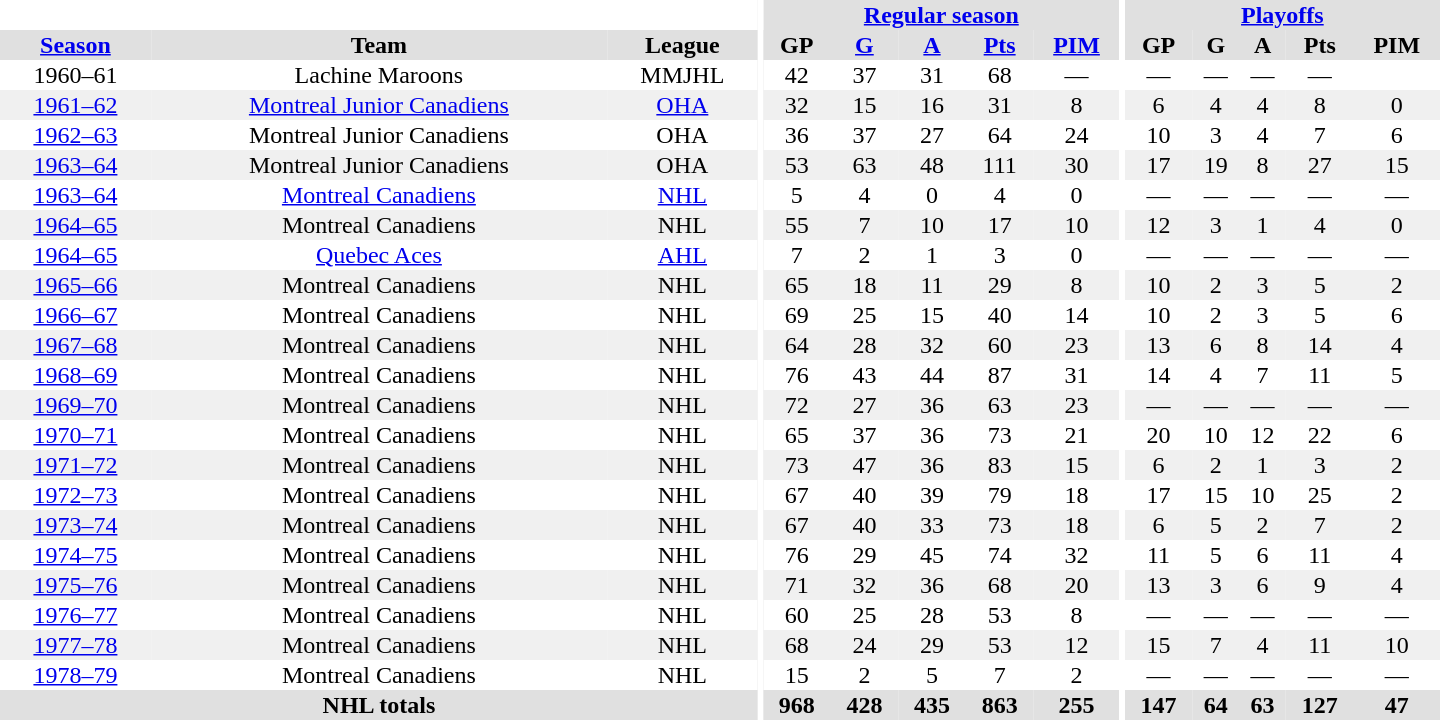<table border="0" cellpadding="1" cellspacing="0" style="text-align:center; width:60em">
<tr bgcolor="#e0e0e0">
<th colspan="3" bgcolor="#ffffff"></th>
<th rowspan="100" bgcolor="#ffffff"></th>
<th colspan="5"><a href='#'>Regular season</a></th>
<th rowspan="100" bgcolor="#ffffff"></th>
<th colspan="5"><a href='#'>Playoffs</a></th>
</tr>
<tr bgcolor="#e0e0e0">
<th><a href='#'>Season</a></th>
<th>Team</th>
<th>League</th>
<th>GP</th>
<th><a href='#'>G</a></th>
<th><a href='#'>A</a></th>
<th><a href='#'>Pts</a></th>
<th><a href='#'>PIM</a></th>
<th>GP</th>
<th>G</th>
<th>A</th>
<th>Pts</th>
<th>PIM</th>
</tr>
<tr>
<td>1960–61</td>
<td>Lachine Maroons</td>
<td>MMJHL</td>
<td>42</td>
<td>37</td>
<td>31</td>
<td>68</td>
<td>—</td>
<td>—</td>
<td>—</td>
<td>—</td>
<td>—</td>
</tr>
<tr bgcolor="#f0f0f0">
<td><a href='#'>1961–62</a></td>
<td><a href='#'>Montreal Junior Canadiens</a></td>
<td><a href='#'>OHA</a></td>
<td>32</td>
<td>15</td>
<td>16</td>
<td>31</td>
<td>8</td>
<td>6</td>
<td>4</td>
<td>4</td>
<td>8</td>
<td>0</td>
</tr>
<tr>
<td><a href='#'>1962–63</a></td>
<td>Montreal Junior Canadiens</td>
<td>OHA</td>
<td>36</td>
<td>37</td>
<td>27</td>
<td>64</td>
<td>24</td>
<td>10</td>
<td>3</td>
<td>4</td>
<td>7</td>
<td>6</td>
</tr>
<tr bgcolor="#f0f0f0">
<td><a href='#'>1963–64</a></td>
<td>Montreal Junior Canadiens</td>
<td>OHA</td>
<td>53</td>
<td>63</td>
<td>48</td>
<td>111</td>
<td>30</td>
<td>17</td>
<td>19</td>
<td>8</td>
<td>27</td>
<td>15</td>
</tr>
<tr>
<td><a href='#'>1963–64</a></td>
<td><a href='#'>Montreal Canadiens</a></td>
<td><a href='#'>NHL</a></td>
<td>5</td>
<td>4</td>
<td>0</td>
<td>4</td>
<td>0</td>
<td>—</td>
<td>—</td>
<td>—</td>
<td>—</td>
<td>—</td>
</tr>
<tr bgcolor="#f0f0f0">
<td><a href='#'>1964–65</a></td>
<td>Montreal Canadiens</td>
<td>NHL</td>
<td>55</td>
<td>7</td>
<td>10</td>
<td>17</td>
<td>10</td>
<td>12</td>
<td>3</td>
<td>1</td>
<td>4</td>
<td>0</td>
</tr>
<tr>
<td><a href='#'>1964–65</a></td>
<td><a href='#'>Quebec Aces</a></td>
<td><a href='#'>AHL</a></td>
<td>7</td>
<td>2</td>
<td>1</td>
<td>3</td>
<td>0</td>
<td>—</td>
<td>—</td>
<td>—</td>
<td>—</td>
<td>—</td>
</tr>
<tr bgcolor="#f0f0f0">
<td><a href='#'>1965–66</a></td>
<td>Montreal Canadiens</td>
<td>NHL</td>
<td>65</td>
<td>18</td>
<td>11</td>
<td>29</td>
<td>8</td>
<td>10</td>
<td>2</td>
<td>3</td>
<td>5</td>
<td>2</td>
</tr>
<tr>
<td><a href='#'>1966–67</a></td>
<td>Montreal Canadiens</td>
<td>NHL</td>
<td>69</td>
<td>25</td>
<td>15</td>
<td>40</td>
<td>14</td>
<td>10</td>
<td>2</td>
<td>3</td>
<td>5</td>
<td>6</td>
</tr>
<tr bgcolor="#f0f0f0">
<td><a href='#'>1967–68</a></td>
<td>Montreal Canadiens</td>
<td>NHL</td>
<td>64</td>
<td>28</td>
<td>32</td>
<td>60</td>
<td>23</td>
<td>13</td>
<td>6</td>
<td>8</td>
<td>14</td>
<td>4</td>
</tr>
<tr>
<td><a href='#'>1968–69</a></td>
<td>Montreal Canadiens</td>
<td>NHL</td>
<td>76</td>
<td>43</td>
<td>44</td>
<td>87</td>
<td>31</td>
<td>14</td>
<td>4</td>
<td>7</td>
<td>11</td>
<td>5</td>
</tr>
<tr bgcolor="#f0f0f0">
<td><a href='#'>1969–70</a></td>
<td>Montreal Canadiens</td>
<td>NHL</td>
<td>72</td>
<td>27</td>
<td>36</td>
<td>63</td>
<td>23</td>
<td>—</td>
<td>—</td>
<td>—</td>
<td>—</td>
<td>—</td>
</tr>
<tr>
<td><a href='#'>1970–71</a></td>
<td>Montreal Canadiens</td>
<td>NHL</td>
<td>65</td>
<td>37</td>
<td>36</td>
<td>73</td>
<td>21</td>
<td>20</td>
<td>10</td>
<td>12</td>
<td>22</td>
<td>6</td>
</tr>
<tr bgcolor="#f0f0f0">
<td><a href='#'>1971–72</a></td>
<td>Montreal Canadiens</td>
<td>NHL</td>
<td>73</td>
<td>47</td>
<td>36</td>
<td>83</td>
<td>15</td>
<td>6</td>
<td>2</td>
<td>1</td>
<td>3</td>
<td>2</td>
</tr>
<tr>
<td><a href='#'>1972–73</a></td>
<td>Montreal Canadiens</td>
<td>NHL</td>
<td>67</td>
<td>40</td>
<td>39</td>
<td>79</td>
<td>18</td>
<td>17</td>
<td>15</td>
<td>10</td>
<td>25</td>
<td>2</td>
</tr>
<tr bgcolor="#f0f0f0">
<td><a href='#'>1973–74</a></td>
<td>Montreal Canadiens</td>
<td>NHL</td>
<td>67</td>
<td>40</td>
<td>33</td>
<td>73</td>
<td>18</td>
<td>6</td>
<td>5</td>
<td>2</td>
<td>7</td>
<td>2</td>
</tr>
<tr>
<td><a href='#'>1974–75</a></td>
<td>Montreal Canadiens</td>
<td>NHL</td>
<td>76</td>
<td>29</td>
<td>45</td>
<td>74</td>
<td>32</td>
<td>11</td>
<td>5</td>
<td>6</td>
<td>11</td>
<td>4</td>
</tr>
<tr bgcolor="#f0f0f0">
<td><a href='#'>1975–76</a></td>
<td>Montreal Canadiens</td>
<td>NHL</td>
<td>71</td>
<td>32</td>
<td>36</td>
<td>68</td>
<td>20</td>
<td>13</td>
<td>3</td>
<td>6</td>
<td>9</td>
<td>4</td>
</tr>
<tr>
<td><a href='#'>1976–77</a></td>
<td>Montreal Canadiens</td>
<td>NHL</td>
<td>60</td>
<td>25</td>
<td>28</td>
<td>53</td>
<td>8</td>
<td>—</td>
<td>—</td>
<td>—</td>
<td>—</td>
<td>—</td>
</tr>
<tr bgcolor="#f0f0f0">
<td><a href='#'>1977–78</a></td>
<td>Montreal Canadiens</td>
<td>NHL</td>
<td>68</td>
<td>24</td>
<td>29</td>
<td>53</td>
<td>12</td>
<td>15</td>
<td>7</td>
<td>4</td>
<td>11</td>
<td>10</td>
</tr>
<tr>
<td><a href='#'>1978–79</a></td>
<td>Montreal Canadiens</td>
<td>NHL</td>
<td>15</td>
<td>2</td>
<td>5</td>
<td>7</td>
<td>2</td>
<td>—</td>
<td>—</td>
<td>—</td>
<td>—</td>
<td>—</td>
</tr>
<tr bgcolor="#e0e0e0">
<th colspan="3">NHL totals</th>
<th>968</th>
<th>428</th>
<th>435</th>
<th>863</th>
<th>255</th>
<th>147</th>
<th>64</th>
<th>63</th>
<th>127</th>
<th>47</th>
</tr>
</table>
